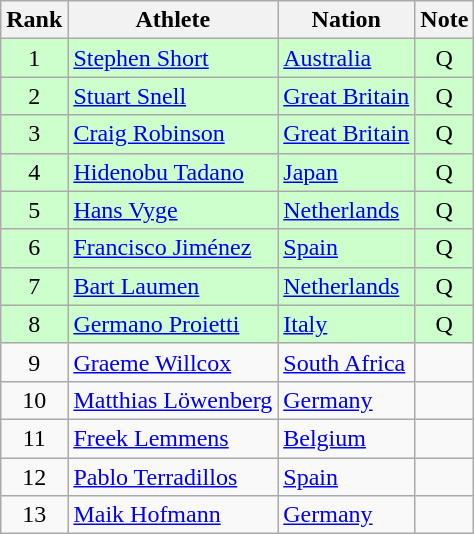<table class="wikitable sortable" style="text-align:center">
<tr>
<th>Rank</th>
<th>Athlete</th>
<th>Nation</th>
<th>Note</th>
</tr>
<tr bgcolor=ccffcc>
<td>1</td>
<td align=left><a href='#'>Stephen Short</a></td>
<td align=left> <a href='#'>Australia</a></td>
<td>Q</td>
</tr>
<tr bgcolor=ccffcc>
<td>2</td>
<td align=left><a href='#'>Stuart Snell</a></td>
<td align=left> <a href='#'>Great Britain</a></td>
<td>Q</td>
</tr>
<tr bgcolor=ccffcc>
<td>3</td>
<td align=left><a href='#'>Craig Robinson</a></td>
<td align=left> <a href='#'>Great Britain</a></td>
<td>Q</td>
</tr>
<tr bgcolor=ccffcc>
<td>4</td>
<td align=left><a href='#'>Hidenobu Tadano</a></td>
<td align=left> <a href='#'>Japan</a></td>
<td>Q</td>
</tr>
<tr bgcolor=ccffcc>
<td>5</td>
<td align=left><a href='#'>Hans Vyge</a></td>
<td align=left> <a href='#'>Netherlands</a></td>
<td>Q</td>
</tr>
<tr bgcolor=ccffcc>
<td>6</td>
<td align=left><a href='#'>Francisco Jiménez</a></td>
<td align=left> <a href='#'>Spain</a></td>
<td>Q</td>
</tr>
<tr bgcolor=ccffcc>
<td>7</td>
<td align=left><a href='#'>Bart Laumen</a></td>
<td align=left> <a href='#'>Netherlands</a></td>
<td>Q</td>
</tr>
<tr bgcolor=ccffcc>
<td>8</td>
<td align=left><a href='#'>Germano Proietti</a></td>
<td align=left> <a href='#'>Italy</a></td>
<td>Q</td>
</tr>
<tr>
<td>9</td>
<td align=left><a href='#'>Graeme Willcox</a></td>
<td align=left> <a href='#'>South Africa</a></td>
<td></td>
</tr>
<tr>
<td>10</td>
<td align=left><a href='#'>Matthias Löwenberg</a></td>
<td align=left> <a href='#'>Germany</a></td>
<td></td>
</tr>
<tr>
<td>11</td>
<td align=left><a href='#'>Freek Lemmens</a></td>
<td align=left> <a href='#'>Belgium</a></td>
<td></td>
</tr>
<tr>
<td>12</td>
<td align=left><a href='#'>Pablo Terradillos</a></td>
<td align=left> <a href='#'>Spain</a></td>
<td></td>
</tr>
<tr>
<td>13</td>
<td align=left><a href='#'>Maik Hofmann</a></td>
<td align=left> <a href='#'>Germany</a></td>
<td></td>
</tr>
</table>
